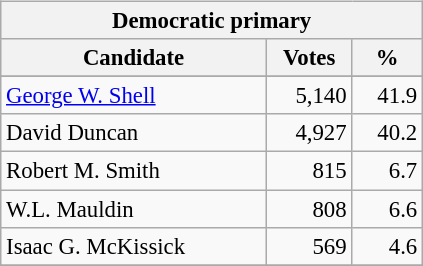<table class="wikitable" align="left" style="margin: 1em 1em 1em 0; font-size: 95%;">
<tr>
<th colspan="3">Democratic primary</th>
</tr>
<tr>
<th colspan="1" style="width: 170px">Candidate</th>
<th style="width: 50px">Votes</th>
<th style="width: 40px">%</th>
</tr>
<tr>
</tr>
<tr>
<td><a href='#'>George W. Shell</a></td>
<td align="right">5,140</td>
<td align="right">41.9</td>
</tr>
<tr>
<td>David Duncan</td>
<td align="right">4,927</td>
<td align="right">40.2</td>
</tr>
<tr>
<td>Robert M. Smith</td>
<td align="right">815</td>
<td align="right">6.7</td>
</tr>
<tr>
<td>W.L. Mauldin</td>
<td align="right">808</td>
<td align="right">6.6</td>
</tr>
<tr>
<td>Isaac G. McKissick</td>
<td align="right">569</td>
<td align="right">4.6</td>
</tr>
<tr>
</tr>
</table>
